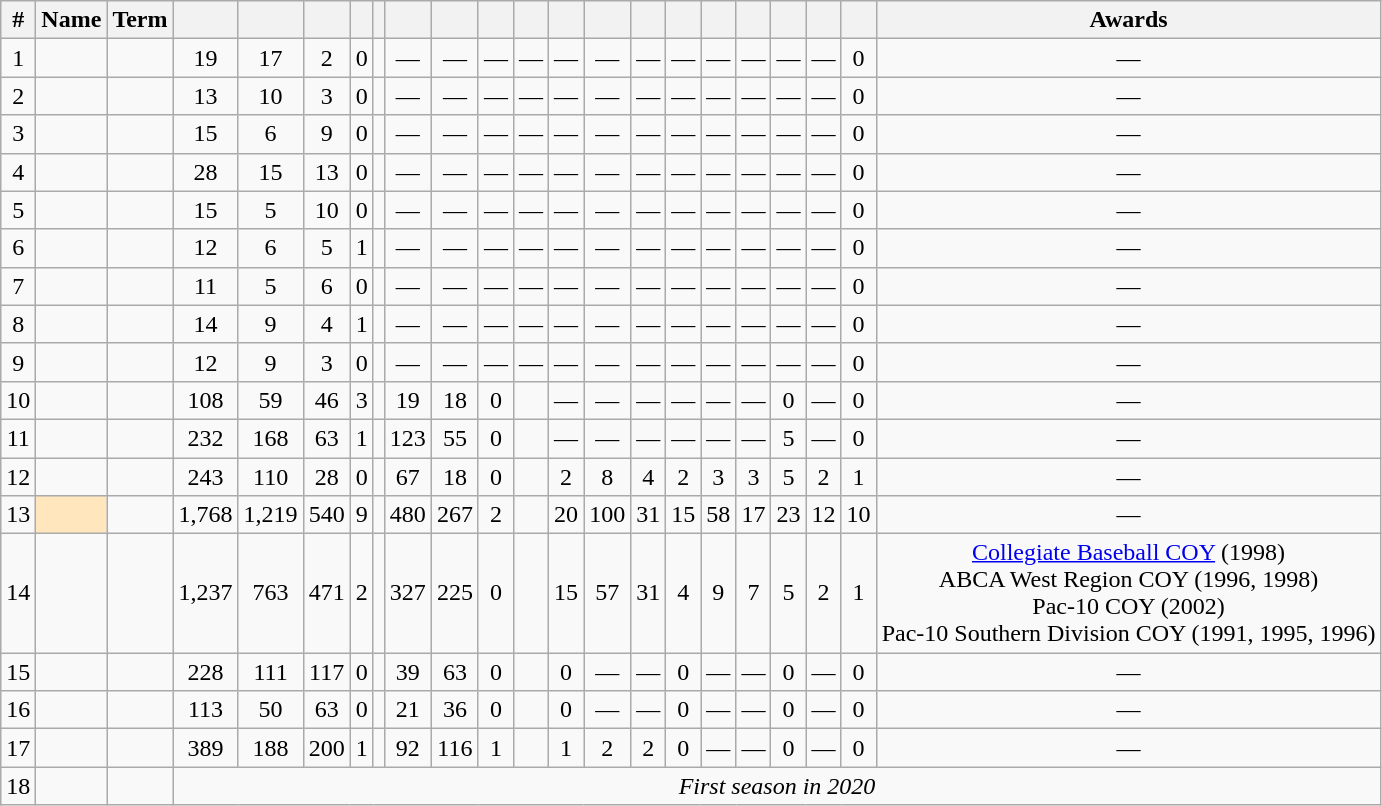<table class="wikitable sortable" style="text-align:center;">
<tr>
<th scope="col">#</th>
<th scope="col">Name</th>
<th scope="col">Term</th>
<th scope="col"></th>
<th scope="col"></th>
<th scope="col"></th>
<th scope="col"></th>
<th scope="col"></th>
<th scope="col"></th>
<th scope="col"></th>
<th scope="col"></th>
<th scope="col"></th>
<th scope="col"></th>
<th scope="col"></th>
<th scope="col"></th>
<th scope="col"></th>
<th scope="col"></th>
<th scope="col"></th>
<th scope="col"></th>
<th scope="col"></th>
<th scope="col"></th>
<th scope="col" class="unsortable">Awards</th>
</tr>
<tr>
<td scope="row">1</td>
<td></td>
<td></td>
<td>19</td>
<td>17</td>
<td>2</td>
<td>0</td>
<td></td>
<td>—</td>
<td>—</td>
<td>—</td>
<td>—</td>
<td>—</td>
<td>—</td>
<td>—</td>
<td>—</td>
<td>—</td>
<td>—</td>
<td>—</td>
<td>—</td>
<td>0</td>
<td>—</td>
</tr>
<tr>
<td scope="row">2</td>
<td></td>
<td></td>
<td>13</td>
<td>10</td>
<td>3</td>
<td>0</td>
<td></td>
<td>—</td>
<td>—</td>
<td>—</td>
<td>—</td>
<td>—</td>
<td>—</td>
<td>—</td>
<td>—</td>
<td>—</td>
<td>—</td>
<td>—</td>
<td>—</td>
<td>0</td>
<td>—</td>
</tr>
<tr>
<td scope="row">3</td>
<td></td>
<td></td>
<td>15</td>
<td>6</td>
<td>9</td>
<td>0</td>
<td></td>
<td>—</td>
<td>—</td>
<td>—</td>
<td>—</td>
<td>—</td>
<td>—</td>
<td>—</td>
<td>—</td>
<td>—</td>
<td>—</td>
<td>—</td>
<td>—</td>
<td>0</td>
<td>—</td>
</tr>
<tr>
<td scope="row">4</td>
<td></td>
<td></td>
<td>28</td>
<td>15</td>
<td>13</td>
<td>0</td>
<td></td>
<td>—</td>
<td>—</td>
<td>—</td>
<td>—</td>
<td>—</td>
<td>—</td>
<td>—</td>
<td>—</td>
<td>—</td>
<td>—</td>
<td>—</td>
<td>—</td>
<td>0</td>
<td>—</td>
</tr>
<tr>
<td scope="row">5</td>
<td></td>
<td></td>
<td>15</td>
<td>5</td>
<td>10</td>
<td>0</td>
<td></td>
<td>—</td>
<td>—</td>
<td>—</td>
<td>—</td>
<td>—</td>
<td>—</td>
<td>—</td>
<td>—</td>
<td>—</td>
<td>—</td>
<td>—</td>
<td>—</td>
<td>0</td>
<td>—</td>
</tr>
<tr>
<td scope="row">6</td>
<td></td>
<td></td>
<td>12</td>
<td>6</td>
<td>5</td>
<td>1</td>
<td></td>
<td>—</td>
<td>—</td>
<td>—</td>
<td>—</td>
<td>—</td>
<td>—</td>
<td>—</td>
<td>—</td>
<td>—</td>
<td>—</td>
<td>—</td>
<td>—</td>
<td>0</td>
<td>—</td>
</tr>
<tr>
<td scope="row">7</td>
<td></td>
<td></td>
<td>11</td>
<td>5</td>
<td>6</td>
<td>0</td>
<td></td>
<td>—</td>
<td>—</td>
<td>—</td>
<td>—</td>
<td>—</td>
<td>—</td>
<td>—</td>
<td>—</td>
<td>—</td>
<td>—</td>
<td>—</td>
<td>—</td>
<td>0</td>
<td>—</td>
</tr>
<tr>
<td scope="row">8</td>
<td></td>
<td></td>
<td>14</td>
<td>9</td>
<td>4</td>
<td>1</td>
<td></td>
<td>—</td>
<td>—</td>
<td>—</td>
<td>—</td>
<td>—</td>
<td>—</td>
<td>—</td>
<td>—</td>
<td>—</td>
<td>—</td>
<td>—</td>
<td>—</td>
<td>0</td>
<td>—</td>
</tr>
<tr>
<td scope="row">9</td>
<td></td>
<td></td>
<td>12</td>
<td>9</td>
<td>3</td>
<td>0</td>
<td></td>
<td>—</td>
<td>—</td>
<td>—</td>
<td>—</td>
<td>—</td>
<td>—</td>
<td>—</td>
<td>—</td>
<td>—</td>
<td>—</td>
<td>—</td>
<td>—</td>
<td>0</td>
<td>—</td>
</tr>
<tr>
<td scope="row">10</td>
<td></td>
<td></td>
<td>108</td>
<td>59</td>
<td>46</td>
<td>3</td>
<td></td>
<td>19</td>
<td>18</td>
<td>0</td>
<td></td>
<td>—</td>
<td>—</td>
<td>—</td>
<td>—</td>
<td>—</td>
<td>—</td>
<td>0</td>
<td>—</td>
<td>0</td>
<td>—</td>
</tr>
<tr>
<td scope="row">11</td>
<td></td>
<td></td>
<td>232</td>
<td>168</td>
<td>63</td>
<td>1</td>
<td></td>
<td>123</td>
<td>55</td>
<td>0</td>
<td></td>
<td>—</td>
<td>—</td>
<td>—</td>
<td>—</td>
<td>—</td>
<td>—</td>
<td>5</td>
<td>—</td>
<td>0</td>
<td>—</td>
</tr>
<tr>
<td scope="row">12</td>
<td></td>
<td></td>
<td>243</td>
<td>110</td>
<td>28</td>
<td>0</td>
<td></td>
<td>67</td>
<td>18</td>
<td>0</td>
<td></td>
<td>2</td>
<td>8</td>
<td>4</td>
<td>2</td>
<td>3</td>
<td>3</td>
<td>5</td>
<td>2</td>
<td>1</td>
<td>—</td>
</tr>
<tr>
<td scope="row">13</td>
<td bgcolor=#FFE6BD></td>
<td></td>
<td>1,768</td>
<td>1,219</td>
<td>540</td>
<td>9</td>
<td></td>
<td>480</td>
<td>267</td>
<td>2</td>
<td></td>
<td>20</td>
<td>100</td>
<td>31</td>
<td>15</td>
<td>58</td>
<td>17</td>
<td>23</td>
<td>12</td>
<td>10</td>
<td>—</td>
</tr>
<tr>
<td scope="row">14</td>
<td></td>
<td></td>
<td>1,237</td>
<td>763</td>
<td>471</td>
<td>2</td>
<td></td>
<td>327</td>
<td>225</td>
<td>0</td>
<td></td>
<td>15</td>
<td>57</td>
<td>31</td>
<td>4</td>
<td>9</td>
<td>7</td>
<td>5</td>
<td>2</td>
<td>1</td>
<td><a href='#'>Collegiate Baseball COY</a> (1998)<br>ABCA West Region COY (1996, 1998)<br>Pac-10 COY (2002)<br>Pac-10 Southern Division COY (1991, 1995, 1996)</td>
</tr>
<tr>
<td scope="row">15</td>
<td></td>
<td></td>
<td>228</td>
<td>111</td>
<td>117</td>
<td>0</td>
<td></td>
<td>39</td>
<td>63</td>
<td>0</td>
<td></td>
<td>0</td>
<td>—</td>
<td>—</td>
<td>0</td>
<td>—</td>
<td>—</td>
<td>0</td>
<td>—</td>
<td>0</td>
<td>—</td>
</tr>
<tr>
<td scope="row">16</td>
<td></td>
<td></td>
<td>113</td>
<td>50</td>
<td>63</td>
<td>0</td>
<td></td>
<td>21</td>
<td>36</td>
<td>0</td>
<td></td>
<td>0</td>
<td>—</td>
<td>—</td>
<td>0</td>
<td>—</td>
<td>—</td>
<td>0</td>
<td>—</td>
<td>0</td>
<td>—</td>
</tr>
<tr>
<td scope="row">17</td>
<td></td>
<td></td>
<td>389</td>
<td>188</td>
<td>200</td>
<td>1</td>
<td></td>
<td>92</td>
<td>116</td>
<td>1</td>
<td></td>
<td>1</td>
<td>2</td>
<td>2</td>
<td>0</td>
<td>—</td>
<td>—</td>
<td>0</td>
<td>—</td>
<td>0</td>
<td>—</td>
</tr>
<tr>
<td scope="row">18</td>
<td></td>
<td></td>
<td colspan=20><em>First season in 2020</em></td>
</tr>
</table>
